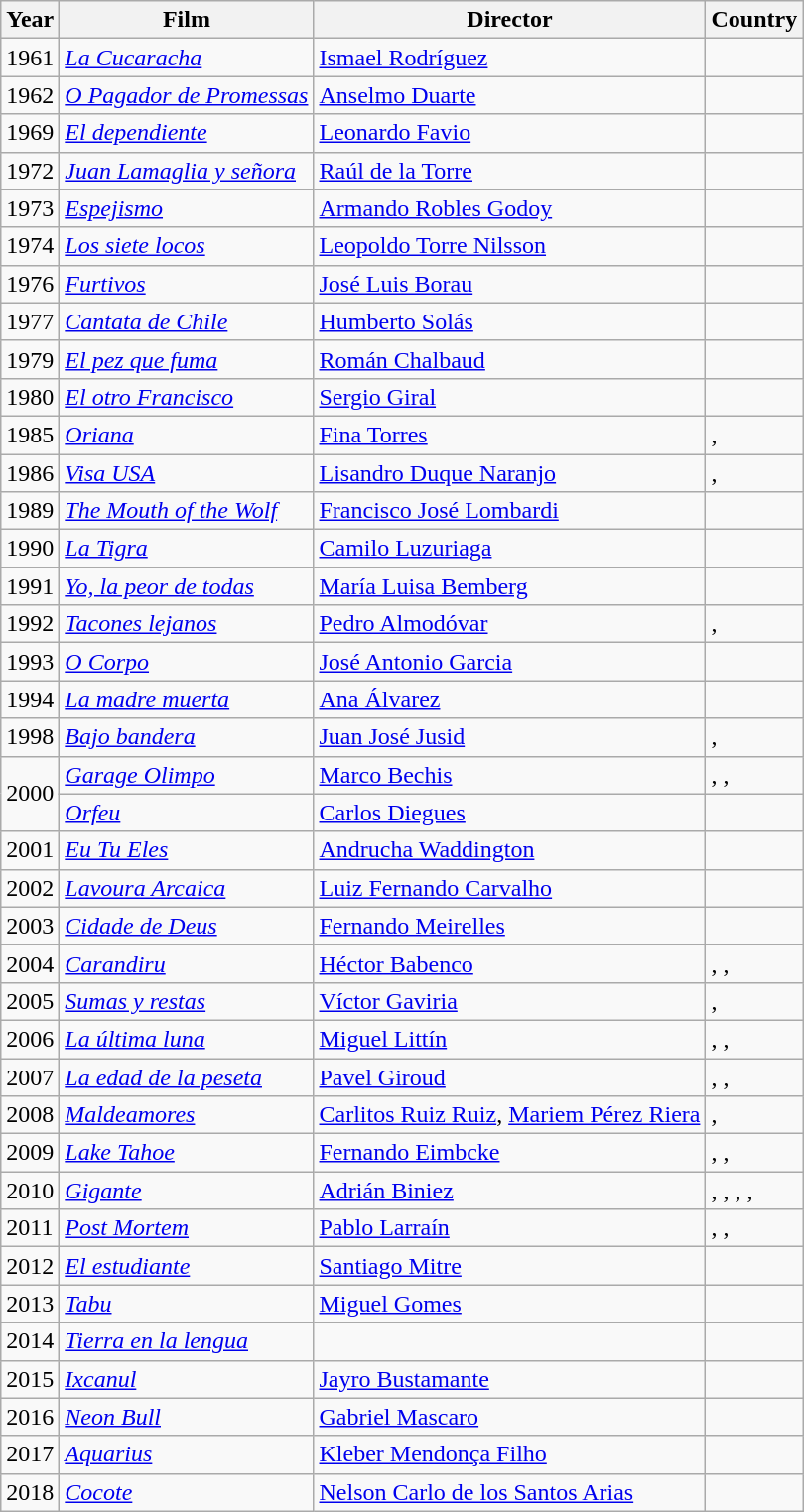<table class="wikitable sortable">
<tr>
<th>Year</th>
<th>Film</th>
<th>Director</th>
<th>Country</th>
</tr>
<tr>
<td>1961</td>
<td><em><a href='#'>La Cucaracha</a></em></td>
<td><a href='#'>Ismael Rodríguez</a></td>
<td></td>
</tr>
<tr>
<td>1962</td>
<td><em><a href='#'>O Pagador de Promessas</a></em></td>
<td><a href='#'>Anselmo Duarte</a></td>
<td></td>
</tr>
<tr>
<td>1969</td>
<td><em><a href='#'>El dependiente</a></em></td>
<td><a href='#'>Leonardo Favio</a></td>
<td></td>
</tr>
<tr>
<td>1972</td>
<td><em><a href='#'>Juan Lamaglia y señora</a></em></td>
<td><a href='#'>Raúl de la Torre</a></td>
<td></td>
</tr>
<tr>
<td>1973</td>
<td><em><a href='#'>Espejismo</a></em></td>
<td><a href='#'>Armando Robles Godoy</a></td>
<td></td>
</tr>
<tr>
<td>1974</td>
<td><em><a href='#'>Los siete locos</a></em></td>
<td><a href='#'>Leopoldo Torre Nilsson</a></td>
<td></td>
</tr>
<tr>
<td>1976</td>
<td><em><a href='#'>Furtivos</a></em></td>
<td><a href='#'>José Luis Borau</a></td>
<td></td>
</tr>
<tr>
<td>1977</td>
<td><em><a href='#'>Cantata de Chile</a></em></td>
<td><a href='#'>Humberto Solás</a></td>
<td></td>
</tr>
<tr>
<td>1979</td>
<td><em><a href='#'>El pez que fuma</a></em></td>
<td><a href='#'>Román Chalbaud</a></td>
<td></td>
</tr>
<tr>
<td>1980</td>
<td><em><a href='#'>El otro Francisco</a></em></td>
<td><a href='#'>Sergio Giral</a></td>
<td></td>
</tr>
<tr>
<td>1985</td>
<td><em><a href='#'>Oriana</a></em></td>
<td><a href='#'>Fina Torres</a></td>
<td>, </td>
</tr>
<tr>
<td>1986</td>
<td><em><a href='#'>Visa USA</a></em></td>
<td><a href='#'>Lisandro Duque Naranjo</a></td>
<td>, </td>
</tr>
<tr>
<td>1989</td>
<td><a href='#'><em>The Mouth of the Wolf</em></a></td>
<td><a href='#'>Francisco José Lombardi</a></td>
<td></td>
</tr>
<tr>
<td>1990</td>
<td><em><a href='#'>La Tigra</a></em></td>
<td><a href='#'>Camilo Luzuriaga</a></td>
<td></td>
</tr>
<tr>
<td>1991</td>
<td><em><a href='#'>Yo, la peor de todas</a></em></td>
<td><a href='#'>María Luisa Bemberg</a></td>
<td></td>
</tr>
<tr>
<td>1992</td>
<td><em><a href='#'>Tacones lejanos</a></em></td>
<td><a href='#'>Pedro Almodóvar</a></td>
<td>, </td>
</tr>
<tr>
<td>1993</td>
<td><em><a href='#'>O Corpo</a></em></td>
<td><a href='#'>José Antonio Garcia</a></td>
<td></td>
</tr>
<tr>
<td>1994</td>
<td><em><a href='#'>La madre muerta</a></em></td>
<td><a href='#'>Ana Álvarez</a></td>
<td></td>
</tr>
<tr>
<td>1998</td>
<td><em><a href='#'>Bajo bandera</a></em></td>
<td><a href='#'>Juan José Jusid</a></td>
<td>, </td>
</tr>
<tr>
<td rowspan="2">2000</td>
<td><em><a href='#'>Garage Olimpo</a></em></td>
<td><a href='#'>Marco Bechis</a></td>
<td>, , </td>
</tr>
<tr>
<td><em><a href='#'>Orfeu</a></em></td>
<td><a href='#'>Carlos Diegues</a></td>
<td></td>
</tr>
<tr>
<td>2001</td>
<td><em><a href='#'>Eu Tu Eles</a></em></td>
<td><a href='#'>Andrucha Waddington</a></td>
<td></td>
</tr>
<tr>
<td>2002</td>
<td><em><a href='#'>Lavoura Arcaica</a></em></td>
<td><a href='#'>Luiz Fernando Carvalho</a></td>
<td></td>
</tr>
<tr>
<td>2003</td>
<td><em><a href='#'>Cidade de Deus</a></em></td>
<td><a href='#'>Fernando Meirelles</a></td>
<td></td>
</tr>
<tr>
<td>2004</td>
<td><em><a href='#'>Carandiru</a></em></td>
<td><a href='#'>Héctor Babenco</a></td>
<td>, , </td>
</tr>
<tr>
<td>2005</td>
<td><em><a href='#'>Sumas y restas</a></em></td>
<td><a href='#'>Víctor Gaviria</a></td>
<td>, </td>
</tr>
<tr>
<td>2006</td>
<td><em><a href='#'>La última luna</a></em></td>
<td><a href='#'>Miguel Littín</a></td>
<td>, , </td>
</tr>
<tr>
<td>2007</td>
<td><em><a href='#'>La edad de la peseta</a></em></td>
<td><a href='#'>Pavel Giroud</a></td>
<td>, , </td>
</tr>
<tr>
<td>2008</td>
<td><em><a href='#'>Maldeamores</a></em></td>
<td><a href='#'>Carlitos Ruiz Ruiz</a>, <a href='#'>Mariem Pérez Riera</a></td>
<td>, </td>
</tr>
<tr>
<td>2009</td>
<td><em><a href='#'>Lake Tahoe</a></em></td>
<td><a href='#'>Fernando Eimbcke</a></td>
<td>, , </td>
</tr>
<tr>
<td>2010</td>
<td><em><a href='#'>Gigante</a></em></td>
<td><a href='#'>Adrián Biniez</a></td>
<td>, , , , </td>
</tr>
<tr>
<td>2011</td>
<td><em><a href='#'>Post Mortem</a></em></td>
<td><a href='#'>Pablo Larraín</a></td>
<td>, , </td>
</tr>
<tr>
<td>2012</td>
<td><em><a href='#'>El estudiante</a></em></td>
<td><a href='#'>Santiago Mitre</a></td>
<td></td>
</tr>
<tr>
<td>2013</td>
<td><em><a href='#'>Tabu</a></em></td>
<td><a href='#'>Miguel Gomes</a></td>
<td></td>
</tr>
<tr>
<td>2014</td>
<td><em><a href='#'>Tierra en la lengua</a></em></td>
<td></td>
<td></td>
</tr>
<tr>
<td>2015</td>
<td><em><a href='#'>Ixcanul</a></em></td>
<td><a href='#'>Jayro Bustamante</a></td>
<td></td>
</tr>
<tr>
<td>2016</td>
<td><em><a href='#'>Neon Bull</a></em></td>
<td><a href='#'>Gabriel Mascaro</a></td>
<td></td>
</tr>
<tr>
<td>2017</td>
<td><em><a href='#'>Aquarius</a></em></td>
<td><a href='#'>Kleber Mendonça Filho</a></td>
<td></td>
</tr>
<tr>
<td>2018</td>
<td><em><a href='#'>Cocote</a></em></td>
<td><a href='#'>Nelson Carlo de los Santos Arias</a></td>
<td></td>
</tr>
</table>
